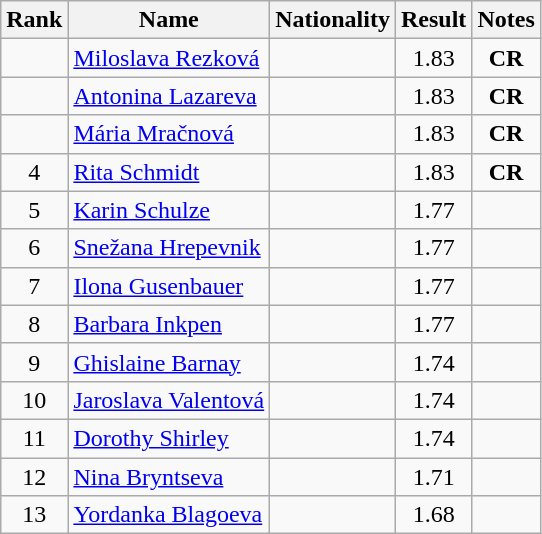<table class="wikitable sortable" style="text-align:center">
<tr>
<th>Rank</th>
<th>Name</th>
<th>Nationality</th>
<th>Result</th>
<th>Notes</th>
</tr>
<tr>
<td></td>
<td align=left><a href='#'>Miloslava Rezková</a></td>
<td align=left></td>
<td>1.83</td>
<td><strong>CR</strong></td>
</tr>
<tr>
<td></td>
<td align=left><a href='#'>Antonina Lazareva</a></td>
<td align=left></td>
<td>1.83</td>
<td><strong>CR</strong></td>
</tr>
<tr>
<td></td>
<td align=left><a href='#'>Mária Mračnová</a></td>
<td align=left></td>
<td>1.83</td>
<td><strong>CR</strong></td>
</tr>
<tr>
<td>4</td>
<td align=left><a href='#'>Rita Schmidt</a></td>
<td align=left></td>
<td>1.83</td>
<td><strong>CR</strong></td>
</tr>
<tr>
<td>5</td>
<td align=left><a href='#'>Karin Schulze</a></td>
<td align=left></td>
<td>1.77</td>
<td></td>
</tr>
<tr>
<td>6</td>
<td align=left><a href='#'>Snežana Hrepevnik</a></td>
<td align=left></td>
<td>1.77</td>
<td></td>
</tr>
<tr>
<td>7</td>
<td align=left><a href='#'>Ilona Gusenbauer</a></td>
<td align=left></td>
<td>1.77</td>
<td></td>
</tr>
<tr>
<td>8</td>
<td align=left><a href='#'>Barbara Inkpen</a></td>
<td align=left></td>
<td>1.77</td>
<td></td>
</tr>
<tr>
<td>9</td>
<td align=left><a href='#'>Ghislaine Barnay</a></td>
<td align=left></td>
<td>1.74</td>
<td></td>
</tr>
<tr>
<td>10</td>
<td align=left><a href='#'>Jaroslava Valentová</a></td>
<td align=left></td>
<td>1.74</td>
<td></td>
</tr>
<tr>
<td>11</td>
<td align=left><a href='#'>Dorothy Shirley</a></td>
<td align=left></td>
<td>1.74</td>
<td></td>
</tr>
<tr>
<td>12</td>
<td align=left><a href='#'>Nina Bryntseva</a></td>
<td align=left></td>
<td>1.71</td>
<td></td>
</tr>
<tr>
<td>13</td>
<td align=left><a href='#'>Yordanka Blagoeva</a></td>
<td align=left></td>
<td>1.68</td>
<td></td>
</tr>
</table>
